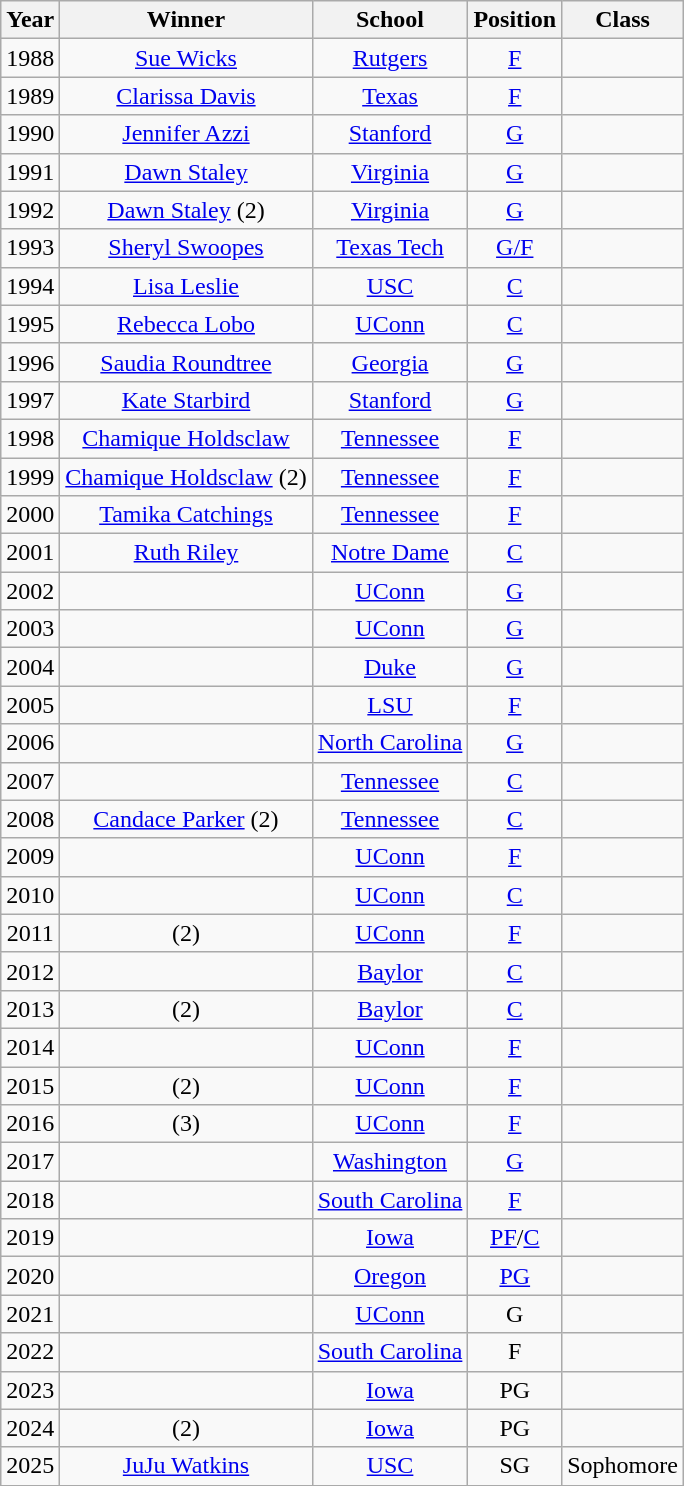<table class="wikitable sortable" style="text-align:center;">
<tr>
<th>Year</th>
<th>Winner</th>
<th>School</th>
<th>Position</th>
<th>Class</th>
</tr>
<tr>
<td>1988</td>
<td><a href='#'>Sue Wicks</a></td>
<td><a href='#'>Rutgers</a></td>
<td><a href='#'>F</a></td>
<td></td>
</tr>
<tr>
<td>1989</td>
<td><a href='#'>Clarissa Davis</a></td>
<td><a href='#'>Texas</a></td>
<td><a href='#'>F</a></td>
<td></td>
</tr>
<tr>
<td>1990</td>
<td><a href='#'>Jennifer Azzi</a></td>
<td><a href='#'>Stanford</a></td>
<td><a href='#'>G</a></td>
<td></td>
</tr>
<tr>
<td>1991</td>
<td><a href='#'>Dawn Staley</a></td>
<td><a href='#'>Virginia</a></td>
<td><a href='#'>G</a></td>
<td></td>
</tr>
<tr>
<td>1992</td>
<td><a href='#'>Dawn Staley</a> (2)</td>
<td><a href='#'>Virginia</a></td>
<td><a href='#'>G</a></td>
<td></td>
</tr>
<tr>
<td>1993</td>
<td><a href='#'>Sheryl Swoopes</a></td>
<td><a href='#'>Texas Tech</a></td>
<td><a href='#'>G/F</a></td>
<td></td>
</tr>
<tr>
<td>1994</td>
<td><a href='#'>Lisa Leslie</a></td>
<td><a href='#'>USC</a></td>
<td><a href='#'>C</a></td>
<td></td>
</tr>
<tr>
<td>1995</td>
<td><a href='#'>Rebecca Lobo</a></td>
<td><a href='#'>UConn</a></td>
<td><a href='#'>C</a></td>
<td></td>
</tr>
<tr>
<td>1996</td>
<td><a href='#'>Saudia Roundtree</a></td>
<td><a href='#'>Georgia</a></td>
<td><a href='#'>G</a></td>
<td></td>
</tr>
<tr>
<td>1997</td>
<td><a href='#'>Kate Starbird</a></td>
<td><a href='#'>Stanford</a></td>
<td><a href='#'>G</a></td>
<td></td>
</tr>
<tr>
<td>1998</td>
<td><a href='#'>Chamique Holdsclaw</a></td>
<td><a href='#'>Tennessee</a></td>
<td><a href='#'>F</a></td>
<td></td>
</tr>
<tr>
<td>1999</td>
<td><a href='#'>Chamique Holdsclaw</a> (2)</td>
<td><a href='#'>Tennessee</a></td>
<td><a href='#'>F</a></td>
<td></td>
</tr>
<tr>
<td>2000</td>
<td><a href='#'>Tamika Catchings</a></td>
<td><a href='#'>Tennessee</a></td>
<td><a href='#'>F</a></td>
<td></td>
</tr>
<tr>
<td>2001</td>
<td><a href='#'>Ruth Riley</a></td>
<td><a href='#'>Notre Dame</a></td>
<td><a href='#'>C</a></td>
<td></td>
</tr>
<tr>
<td>2002</td>
<td></td>
<td><a href='#'>UConn</a></td>
<td><a href='#'>G</a></td>
<td></td>
</tr>
<tr>
<td>2003</td>
<td></td>
<td><a href='#'>UConn</a></td>
<td><a href='#'>G</a></td>
<td></td>
</tr>
<tr>
<td>2004</td>
<td></td>
<td><a href='#'>Duke</a></td>
<td><a href='#'>G</a></td>
<td></td>
</tr>
<tr>
<td>2005</td>
<td></td>
<td><a href='#'>LSU</a></td>
<td><a href='#'>F</a></td>
<td></td>
</tr>
<tr>
<td>2006</td>
<td></td>
<td><a href='#'>North Carolina</a></td>
<td><a href='#'>G</a></td>
<td></td>
</tr>
<tr>
<td>2007</td>
<td></td>
<td><a href='#'>Tennessee</a></td>
<td><a href='#'>C</a></td>
<td></td>
</tr>
<tr>
<td>2008</td>
<td><a href='#'>Candace Parker</a> (2) </td>
<td><a href='#'>Tennessee</a></td>
<td><a href='#'>C</a></td>
<td></td>
</tr>
<tr>
<td>2009</td>
<td></td>
<td><a href='#'>UConn</a></td>
<td><a href='#'>F</a></td>
<td></td>
</tr>
<tr>
<td>2010</td>
<td></td>
<td><a href='#'>UConn</a></td>
<td><a href='#'>C</a></td>
<td></td>
</tr>
<tr>
<td>2011</td>
<td> (2) </td>
<td><a href='#'>UConn</a></td>
<td><a href='#'>F</a></td>
<td></td>
</tr>
<tr>
<td>2012</td>
<td></td>
<td><a href='#'>Baylor</a></td>
<td><a href='#'>C</a></td>
<td></td>
</tr>
<tr>
<td>2013</td>
<td> (2) </td>
<td><a href='#'>Baylor</a></td>
<td><a href='#'>C</a></td>
<td></td>
</tr>
<tr>
<td>2014</td>
<td></td>
<td><a href='#'>UConn</a></td>
<td><a href='#'>F</a></td>
<td></td>
</tr>
<tr>
<td>2015</td>
<td> (2)</td>
<td><a href='#'>UConn</a></td>
<td><a href='#'>F</a></td>
<td></td>
</tr>
<tr>
<td>2016</td>
<td> (3)</td>
<td><a href='#'>UConn</a></td>
<td><a href='#'>F</a></td>
<td></td>
</tr>
<tr>
<td>2017</td>
<td></td>
<td><a href='#'>Washington</a></td>
<td><a href='#'>G</a></td>
<td></td>
</tr>
<tr>
<td>2018</td>
<td></td>
<td><a href='#'>South Carolina</a></td>
<td><a href='#'>F</a></td>
<td></td>
</tr>
<tr>
<td>2019</td>
<td></td>
<td><a href='#'>Iowa</a></td>
<td><a href='#'>PF</a>/<a href='#'>C</a></td>
<td></td>
</tr>
<tr>
<td>2020</td>
<td></td>
<td><a href='#'>Oregon</a></td>
<td><a href='#'>PG</a></td>
<td></td>
</tr>
<tr>
<td>2021</td>
<td></td>
<td><a href='#'>UConn</a></td>
<td>G</td>
<td></td>
</tr>
<tr>
<td>2022</td>
<td></td>
<td><a href='#'>South Carolina</a></td>
<td>F</td>
<td></td>
</tr>
<tr>
<td>2023</td>
<td></td>
<td><a href='#'>Iowa</a></td>
<td>PG</td>
<td></td>
</tr>
<tr>
<td>2024</td>
<td> (2)</td>
<td><a href='#'>Iowa</a></td>
<td>PG</td>
<td></td>
</tr>
<tr>
<td>2025</td>
<td><a href='#'>JuJu Watkins</a></td>
<td><a href='#'>USC</a></td>
<td>SG</td>
<td>Sophomore</td>
</tr>
<tr>
</tr>
</table>
